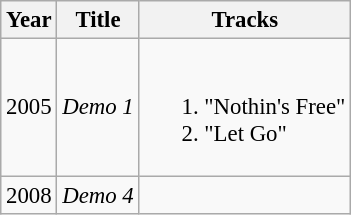<table class="wikitable" style="font-size:95%;">
<tr>
<th>Year</th>
<th>Title</th>
<th>Tracks</th>
</tr>
<tr>
<td>2005</td>
<td><em>Demo 1</em></td>
<td><br><ol><li>"Nothin's Free"</li><li>"Let Go"</li></ol></td>
</tr>
<tr>
<td>2008</td>
<td><em>Demo 4</em></td>
<td></td>
</tr>
</table>
